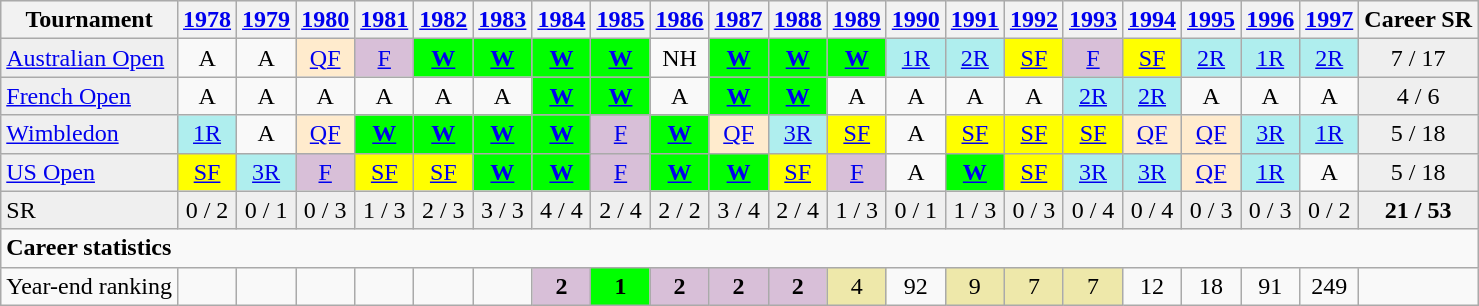<table class="wikitable">
<tr style="background:#efefef;">
<th>Tournament</th>
<th><a href='#'>1978</a></th>
<th><a href='#'>1979</a></th>
<th><a href='#'>1980</a></th>
<th><a href='#'>1981</a></th>
<th><a href='#'>1982</a></th>
<th><a href='#'>1983</a></th>
<th><a href='#'>1984</a></th>
<th><a href='#'>1985</a></th>
<th><a href='#'>1986</a></th>
<th><a href='#'>1987</a></th>
<th><a href='#'>1988</a></th>
<th><a href='#'>1989</a></th>
<th><a href='#'>1990</a></th>
<th><a href='#'>1991</a></th>
<th><a href='#'>1992</a></th>
<th><a href='#'>1993</a></th>
<th><a href='#'>1994</a></th>
<th><a href='#'>1995</a></th>
<th><a href='#'>1996</a></th>
<th><a href='#'>1997</a></th>
<th>Career SR</th>
</tr>
<tr>
<td style="background:#efefef;"><a href='#'>Australian Open</a></td>
<td style="text-align:center;">A</td>
<td style="text-align:center;">A</td>
<td style="text-align:center; background:#ffebcd;"><a href='#'>QF</a></td>
<td style="text-align:center; background:thistle;"><a href='#'>F</a></td>
<td style="text-align:center; background:lime;"><strong><a href='#'>W</a></strong></td>
<td style="text-align:center; background:lime;"><strong><a href='#'>W</a></strong></td>
<td style="text-align:center; background:lime;"><strong><a href='#'>W</a></strong></td>
<td style="text-align:center; background:lime;"><strong><a href='#'>W</a></strong></td>
<td style="text-align:center;">NH</td>
<td style="text-align:center; background:lime;"><strong><a href='#'>W</a></strong></td>
<td style="text-align:center; background:lime;"><strong><a href='#'>W</a></strong></td>
<td style="text-align:center; background:lime;"><strong><a href='#'>W</a></strong></td>
<td style="text-align:center; background:#afeeee;"><a href='#'>1R</a></td>
<td style="text-align:center; background:#afeeee;"><a href='#'>2R</a></td>
<td style="text-align:center; background:yellow;"><a href='#'>SF</a></td>
<td style="text-align:center; background:thistle;"><a href='#'>F</a></td>
<td style="text-align:center; background:yellow;"><a href='#'>SF</a></td>
<td style="text-align:center; background:#afeeee;"><a href='#'>2R</a></td>
<td style="text-align:center; background:#afeeee;"><a href='#'>1R</a></td>
<td style="text-align:center; background:#afeeee;"><a href='#'>2R</a></td>
<td style="text-align:center; background:#efefef;">7 / 17</td>
</tr>
<tr>
<td style="background:#efefef;"><a href='#'>French Open</a></td>
<td style="text-align:center;">A</td>
<td style="text-align:center;">A</td>
<td style="text-align:center;">A</td>
<td style="text-align:center;">A</td>
<td style="text-align:center;">A</td>
<td style="text-align:center;">A</td>
<td style="text-align:center; background:lime;"><strong><a href='#'>W</a></strong></td>
<td style="text-align:center; background:lime;"><strong><a href='#'>W</a></strong></td>
<td style="text-align:center;">A</td>
<td style="text-align:center; background:lime;"><strong><a href='#'>W</a></strong></td>
<td style="text-align:center; background:lime;"><strong><a href='#'>W</a></strong></td>
<td style="text-align:center;">A</td>
<td style="text-align:center;">A</td>
<td style="text-align:center;">A</td>
<td style="text-align:center;">A</td>
<td style="text-align:center; background:#afeeee;"><a href='#'>2R</a></td>
<td style="text-align:center; background:#afeeee;"><a href='#'>2R</a></td>
<td style="text-align:center;">A</td>
<td style="text-align:center;">A</td>
<td style="text-align:center;">A</td>
<td style="text-align:center; background:#efefef;">4 / 6</td>
</tr>
<tr>
<td style="background:#efefef;"><a href='#'>Wimbledon</a></td>
<td style="text-align:center; background:#afeeee;"><a href='#'>1R</a></td>
<td style="text-align:center;">A</td>
<td style="text-align:center; background:#ffebcd;"><a href='#'>QF</a></td>
<td style="text-align:center; background:lime;"><strong><a href='#'>W</a></strong></td>
<td style="text-align:center; background:lime;"><strong><a href='#'>W</a></strong></td>
<td style="text-align:center; background:lime;"><strong><a href='#'>W</a></strong></td>
<td style="text-align:center; background:lime;"><strong><a href='#'>W</a></strong></td>
<td style="text-align:center; background:thistle;"><a href='#'>F</a></td>
<td style="text-align:center; background:lime;"><strong><a href='#'>W</a></strong></td>
<td style="text-align:center; background:#ffebcd;"><a href='#'>QF</a></td>
<td style="text-align:center; background:#afeeee;"><a href='#'>3R</a></td>
<td style="text-align:center; background:yellow;"><a href='#'>SF</a></td>
<td style="text-align:center;">A</td>
<td style="text-align:center; background:yellow;"><a href='#'>SF</a></td>
<td style="text-align:center; background:yellow;"><a href='#'>SF</a></td>
<td style="text-align:center; background:yellow;"><a href='#'>SF</a></td>
<td style="text-align:center; background:#ffebcd;"><a href='#'>QF</a></td>
<td style="text-align:center; background:#ffebcd;"><a href='#'>QF</a></td>
<td style="text-align:center; background:#afeeee;"><a href='#'>3R</a></td>
<td style="text-align:center; background:#afeeee;"><a href='#'>1R</a></td>
<td style="text-align:center; background:#efefef;">5 / 18</td>
</tr>
<tr>
<td style="background:#efefef;"><a href='#'>US Open</a></td>
<td style="text-align:center; background:yellow;"><a href='#'>SF</a></td>
<td style="text-align:center; background:#afeeee;"><a href='#'>3R</a></td>
<td style="text-align:center; background:thistle;"><a href='#'>F</a></td>
<td style="text-align:center; background:yellow;"><a href='#'>SF</a></td>
<td style="text-align:center; background:yellow;"><a href='#'>SF</a></td>
<td style="text-align:center; background:lime;"><strong><a href='#'>W</a></strong></td>
<td style="text-align:center; background:lime;"><strong><a href='#'>W</a></strong></td>
<td style="text-align:center; background:thistle;"><a href='#'>F</a></td>
<td style="text-align:center; background:lime;"><strong><a href='#'>W</a></strong></td>
<td style="text-align:center; background:lime;"><strong><a href='#'>W</a></strong></td>
<td style="text-align:center; background:yellow;"><a href='#'>SF</a></td>
<td style="text-align:center; background:thistle;"><a href='#'>F</a></td>
<td style="text-align:center;">A</td>
<td style="text-align:center; background:lime;"><strong><a href='#'>W</a></strong></td>
<td style="text-align:center; background:yellow;"><a href='#'>SF</a></td>
<td style="text-align:center; background:#afeeee;"><a href='#'>3R</a></td>
<td style="text-align:center; background:#afeeee;"><a href='#'>3R</a></td>
<td style="text-align:center; background:#ffebcd;"><a href='#'>QF</a></td>
<td style="text-align:center; background:#afeeee;"><a href='#'>1R</a></td>
<td style="text-align:center;">A</td>
<td style="text-align:center; background:#efefef;">5 / 18</td>
</tr>
<tr>
<td style="background:#EFEFEF;">SR</td>
<td style="text-align:center; background:#efefef;">0 / 2</td>
<td style="text-align:center; background:#efefef;">0 / 1</td>
<td style="text-align:center; background:#efefef;">0 / 3</td>
<td style="text-align:center; background:#efefef;">1 / 3</td>
<td style="text-align:center; background:#efefef;">2 / 3</td>
<td style="text-align:center; background:#efefef;">3 / 3</td>
<td style="text-align:center; background:#efefef;">4 / 4</td>
<td style="text-align:center; background:#efefef;">2 / 4</td>
<td style="text-align:center; background:#efefef;">2 / 2</td>
<td style="text-align:center; background:#efefef;">3 / 4</td>
<td style="text-align:center; background:#efefef;">2 / 4</td>
<td style="text-align:center; background:#efefef;">1 / 3</td>
<td style="text-align:center; background:#efefef;">0 / 1</td>
<td style="text-align:center; background:#efefef;">1 / 3</td>
<td style="text-align:center; background:#efefef;">0 / 3</td>
<td style="text-align:center; background:#efefef;">0 / 4</td>
<td style="text-align:center; background:#efefef;">0 / 4</td>
<td style="text-align:center; background:#efefef;">0 / 3</td>
<td style="text-align:center; background:#efefef;">0 / 3</td>
<td style="text-align:center; background:#efefef;">0 / 2</td>
<td style="text-align:center; background:#efefef;"><strong>21 / 53</strong></td>
</tr>
<tr>
<td colspan=22 align=left><strong>Career statistics</strong></td>
</tr>
<tr>
<td align=left>Year-end ranking</td>
<td align="center"></td>
<td align="center"></td>
<td align="center"></td>
<td align="center"></td>
<td align="center"></td>
<td align="center"></td>
<td align="center" bgcolor=D8BFD8><strong>2</strong></td>
<td align="center" bgcolor=00ff00><strong>1</strong></td>
<td align="center" bgcolor=D8BFD8><strong>2</strong></td>
<td align="center" bgcolor=D8BFD8><strong>2</strong></td>
<td align="center" bgcolor=D8BFD8><strong>2</strong></td>
<td align="center" bgcolor=EEE8AA>4</td>
<td align="center">92</td>
<td align="center" bgcolor=EEE8AA>9</td>
<td align="center" bgcolor=EEE8AA>7</td>
<td align="center" bgcolor=EEE8AA>7</td>
<td align="center">12</td>
<td align="center">18</td>
<td align="center">91</td>
<td align="center">249</td>
<td></td>
</tr>
</table>
